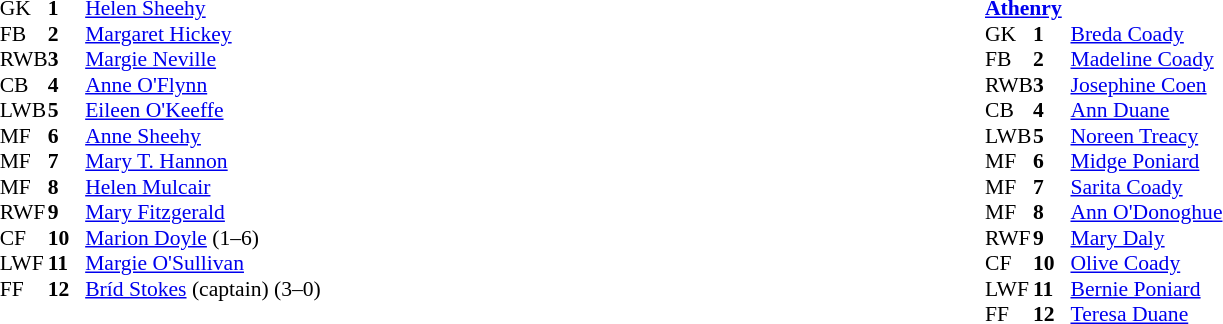<table width="100%">
<tr>
<td valign="top"></td>
<td valign="top" width="50%"><br><table style="font-size: 90%" cellspacing="0" cellpadding="0" align=center>
<tr>
<td colspan="4"><strong></strong></td>
</tr>
<tr>
<th width="25"></th>
<th width="25"></th>
</tr>
<tr>
<td>GK</td>
<td><strong>1</strong></td>
<td><a href='#'>Helen Sheehy</a></td>
</tr>
<tr>
<td>FB</td>
<td><strong>2</strong></td>
<td><a href='#'>Margaret Hickey</a></td>
</tr>
<tr>
<td>RWB</td>
<td><strong>3</strong></td>
<td><a href='#'>Margie Neville</a></td>
</tr>
<tr>
<td>CB</td>
<td><strong>4</strong></td>
<td><a href='#'>Anne O'Flynn</a></td>
</tr>
<tr>
<td>LWB</td>
<td><strong>5</strong></td>
<td><a href='#'>Eileen O'Keeffe</a></td>
</tr>
<tr>
<td>MF</td>
<td><strong>6</strong></td>
<td><a href='#'>Anne Sheehy</a></td>
</tr>
<tr>
<td>MF</td>
<td><strong>7</strong></td>
<td><a href='#'>Mary T. Hannon</a></td>
</tr>
<tr>
<td>MF</td>
<td><strong>8</strong></td>
<td><a href='#'>Helen Mulcair</a></td>
</tr>
<tr>
<td>RWF</td>
<td><strong>9</strong></td>
<td><a href='#'>Mary Fitzgerald</a></td>
</tr>
<tr>
<td>CF</td>
<td><strong>10</strong></td>
<td><a href='#'>Marion Doyle</a> (1–6)</td>
</tr>
<tr>
<td>LWF</td>
<td><strong>11</strong></td>
<td><a href='#'>Margie O'Sullivan</a></td>
</tr>
<tr>
<td>FF</td>
<td><strong>12</strong></td>
<td><a href='#'>Bríd Stokes</a> (captain) (3–0)</td>
</tr>
<tr>
</tr>
</table>
</td>
<td valign="top" width="50%"><br><table style="font-size: 90%" cellspacing="0" cellpadding="0" align=center>
<tr>
<td colspan="4"><strong><a href='#'>Athenry</a> </strong></td>
</tr>
<tr>
<th width="25"></th>
<th width="25"></th>
</tr>
<tr>
<td>GK</td>
<td><strong>1</strong></td>
<td><a href='#'>Breda Coady</a></td>
</tr>
<tr>
<td>FB</td>
<td><strong>2</strong></td>
<td><a href='#'>Madeline Coady</a></td>
</tr>
<tr>
<td>RWB</td>
<td><strong>3</strong></td>
<td><a href='#'>Josephine Coen</a></td>
</tr>
<tr>
<td>CB</td>
<td><strong>4</strong></td>
<td><a href='#'>Ann Duane</a></td>
</tr>
<tr>
<td>LWB</td>
<td><strong>5</strong></td>
<td><a href='#'>Noreen Treacy</a></td>
</tr>
<tr>
<td>MF</td>
<td><strong>6</strong></td>
<td><a href='#'>Midge Poniard</a></td>
</tr>
<tr>
<td>MF</td>
<td><strong>7</strong></td>
<td><a href='#'>Sarita Coady</a></td>
</tr>
<tr>
<td>MF</td>
<td><strong>8</strong></td>
<td><a href='#'>Ann O'Donoghue</a></td>
</tr>
<tr>
<td>RWF</td>
<td><strong>9</strong></td>
<td><a href='#'>Mary Daly</a></td>
</tr>
<tr>
<td>CF</td>
<td><strong>10</strong></td>
<td><a href='#'>Olive Coady</a></td>
</tr>
<tr>
<td>LWF</td>
<td><strong>11</strong></td>
<td><a href='#'>Bernie Poniard</a></td>
</tr>
<tr>
<td>FF</td>
<td><strong>12</strong></td>
<td><a href='#'>Teresa Duane</a></td>
</tr>
<tr>
</tr>
</table>
</td>
</tr>
</table>
